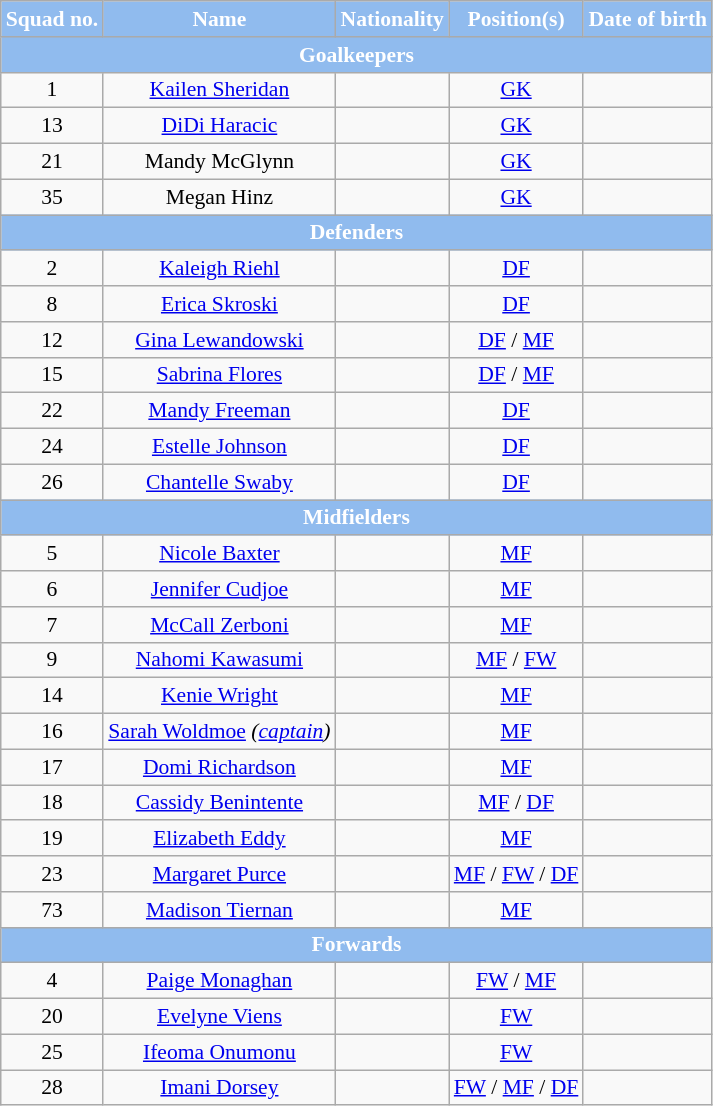<table class="wikitable" style="text-align:center; font-size:90%;">
<tr>
<th style="background:#90bbee; color:white; text-align:center;">Squad no.</th>
<th style="background:#90bbee; color:white; text-align:center;">Name</th>
<th style="background:#90bbee; color:white; text-align:center;">Nationality</th>
<th style="background:#90bbee; color:white; text-align:center;">Position(s)</th>
<th style="background:#90bbee; color:white; text-align:center;">Date of birth</th>
</tr>
<tr>
<th colspan="9" style="background:#90bbee; color:white; text-align:center"><strong>Goalkeepers</strong></th>
</tr>
<tr>
<td>1</td>
<td><a href='#'>Kailen Sheridan</a></td>
<td></td>
<td><a href='#'>GK</a></td>
<td></td>
</tr>
<tr>
<td>13</td>
<td><a href='#'>DiDi Haracic</a></td>
<td></td>
<td><a href='#'>GK</a></td>
<td></td>
</tr>
<tr>
<td>21</td>
<td>Mandy McGlynn</td>
<td></td>
<td><a href='#'>GK</a></td>
<td></td>
</tr>
<tr>
<td>35</td>
<td>Megan Hinz</td>
<td></td>
<td><a href='#'>GK</a></td>
<td></td>
</tr>
<tr>
<th colspan="9" style="background:#90bbee; color:white; text-align:center"><strong>Defenders</strong></th>
</tr>
<tr>
<td>2</td>
<td><a href='#'>Kaleigh Riehl</a></td>
<td></td>
<td><a href='#'>DF</a></td>
<td></td>
</tr>
<tr>
<td>8</td>
<td><a href='#'>Erica Skroski</a></td>
<td></td>
<td><a href='#'>DF</a></td>
<td></td>
</tr>
<tr>
<td>12</td>
<td><a href='#'>Gina Lewandowski</a></td>
<td></td>
<td><a href='#'>DF</a> / <a href='#'>MF</a></td>
<td></td>
</tr>
<tr>
<td>15</td>
<td><a href='#'>Sabrina Flores</a></td>
<td></td>
<td><a href='#'>DF</a> / <a href='#'>MF</a></td>
<td></td>
</tr>
<tr>
<td>22</td>
<td><a href='#'>Mandy Freeman</a></td>
<td></td>
<td><a href='#'>DF</a></td>
<td></td>
</tr>
<tr>
<td>24</td>
<td><a href='#'>Estelle Johnson</a></td>
<td></td>
<td><a href='#'>DF</a></td>
<td></td>
</tr>
<tr>
<td>26</td>
<td><a href='#'>Chantelle Swaby</a></td>
<td></td>
<td><a href='#'>DF</a></td>
<td></td>
</tr>
<tr>
<th colspan="9" style="background:#90bbee; color:white; text-align:center"><strong>Midfielders</strong></th>
</tr>
<tr>
<td>5</td>
<td><a href='#'>Nicole Baxter</a></td>
<td></td>
<td><a href='#'>MF</a></td>
<td></td>
</tr>
<tr>
<td>6</td>
<td><a href='#'>Jennifer Cudjoe</a></td>
<td></td>
<td><a href='#'>MF</a></td>
<td></td>
</tr>
<tr>
<td>7</td>
<td><a href='#'>McCall Zerboni</a></td>
<td></td>
<td><a href='#'>MF</a></td>
<td></td>
</tr>
<tr>
<td>9</td>
<td><a href='#'>Nahomi Kawasumi</a></td>
<td></td>
<td><a href='#'>MF</a> / <a href='#'>FW</a></td>
<td></td>
</tr>
<tr>
<td>14</td>
<td><a href='#'>Kenie Wright</a> </td>
<td></td>
<td><a href='#'>MF</a></td>
<td></td>
</tr>
<tr>
<td>16</td>
<td><a href='#'>Sarah Woldmoe</a> <em>(<a href='#'>captain</a>)</em></td>
<td></td>
<td><a href='#'>MF</a></td>
<td></td>
</tr>
<tr>
<td>17</td>
<td><a href='#'>Domi Richardson</a></td>
<td></td>
<td><a href='#'>MF</a></td>
<td></td>
</tr>
<tr>
<td>18</td>
<td><a href='#'>Cassidy Benintente</a></td>
<td></td>
<td><a href='#'>MF</a> / <a href='#'>DF</a></td>
<td></td>
</tr>
<tr>
<td>19</td>
<td><a href='#'>Elizabeth Eddy</a></td>
<td></td>
<td><a href='#'>MF</a></td>
<td></td>
</tr>
<tr>
<td>23</td>
<td><a href='#'>Margaret Purce</a></td>
<td></td>
<td><a href='#'>MF</a> / <a href='#'>FW</a> / <a href='#'>DF</a></td>
<td></td>
</tr>
<tr>
<td>73</td>
<td><a href='#'>Madison Tiernan</a> </td>
<td></td>
<td><a href='#'>MF</a></td>
<td></td>
</tr>
<tr>
<th colspan="9" style="background:#90bbee; color:white; text-align:center"><strong>Forwards</strong></th>
</tr>
<tr>
<td>4</td>
<td><a href='#'>Paige Monaghan</a></td>
<td></td>
<td><a href='#'>FW</a> / <a href='#'>MF</a></td>
<td></td>
</tr>
<tr>
<td>20</td>
<td><a href='#'>Evelyne Viens</a></td>
<td></td>
<td><a href='#'>FW</a></td>
<td></td>
</tr>
<tr>
<td>25</td>
<td><a href='#'>Ifeoma Onumonu</a></td>
<td></td>
<td><a href='#'>FW</a></td>
<td></td>
</tr>
<tr>
<td>28</td>
<td><a href='#'>Imani Dorsey</a></td>
<td></td>
<td><a href='#'>FW</a> / <a href='#'>MF</a> / <a href='#'>DF</a></td>
<td></td>
</tr>
</table>
